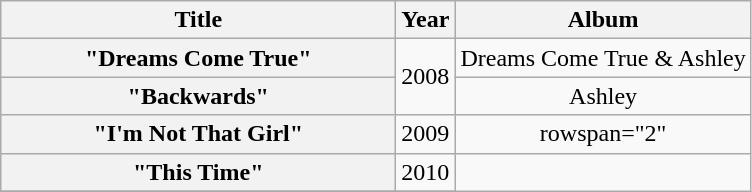<table class="wikitable plainrowheaders" style="text-align:center">
<tr>
<th scope="col" style="width:16em;">Title</th>
<th scope="col">Year</th>
<th scope="col">Album</th>
</tr>
<tr>
<th scope="row">"Dreams Come True"</th>
<td rowspan="2">2008</td>
<td>Dreams Come True & Ashley</td>
</tr>
<tr>
<th scope="row">"Backwards"</th>
<td>Ashley</td>
</tr>
<tr>
<th scope="row">"I'm Not That Girl"</th>
<td>2009</td>
<td>rowspan="2" </td>
</tr>
<tr>
<th scope="row">"This Time"</th>
<td>2010</td>
</tr>
<tr>
</tr>
</table>
